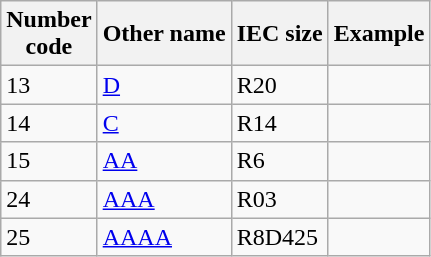<table class=wikitable>
<tr>
<th>Number<br>code</th>
<th>Other name</th>
<th>IEC size</th>
<th>Example</th>
</tr>
<tr>
<td>13</td>
<td><a href='#'>D</a></td>
<td>R20</td>
<td></td>
</tr>
<tr>
<td>14</td>
<td><a href='#'>C</a></td>
<td>R14</td>
<td></td>
</tr>
<tr>
<td>15</td>
<td><a href='#'>AA</a></td>
<td>R6</td>
<td></td>
</tr>
<tr>
<td>24</td>
<td><a href='#'>AAA</a></td>
<td>R03</td>
<td></td>
</tr>
<tr>
<td>25</td>
<td><a href='#'>AAAA</a></td>
<td>R8D425</td>
<td></td>
</tr>
</table>
